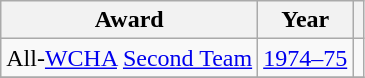<table class="wikitable">
<tr>
<th>Award</th>
<th>Year</th>
<th></th>
</tr>
<tr>
<td>All-<a href='#'>WCHA</a> <a href='#'>Second Team</a></td>
<td><a href='#'>1974–75</a></td>
<td></td>
</tr>
<tr>
</tr>
</table>
